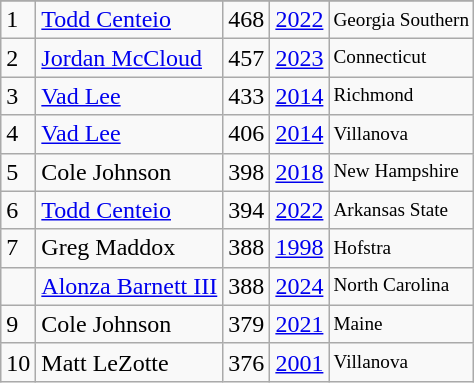<table class="wikitable">
<tr>
</tr>
<tr>
<td>1</td>
<td><a href='#'>Todd Centeio</a></td>
<td>468</td>
<td><a href='#'>2022</a></td>
<td style="font-size:80%;">Georgia Southern</td>
</tr>
<tr>
<td>2</td>
<td><a href='#'>Jordan McCloud</a></td>
<td>457</td>
<td><a href='#'>2023</a></td>
<td style="font-size:80%;">Connecticut</td>
</tr>
<tr>
<td>3</td>
<td><a href='#'>Vad Lee</a></td>
<td>433</td>
<td><a href='#'>2014</a></td>
<td style="font-size:80%;">Richmond</td>
</tr>
<tr>
<td>4</td>
<td><a href='#'>Vad Lee</a></td>
<td>406</td>
<td><a href='#'>2014</a></td>
<td style="font-size:80%;">Villanova</td>
</tr>
<tr>
<td>5</td>
<td>Cole Johnson</td>
<td>398</td>
<td><a href='#'>2018</a></td>
<td style="font-size:80%;">New Hampshire</td>
</tr>
<tr>
<td>6</td>
<td><a href='#'>Todd Centeio</a></td>
<td>394</td>
<td><a href='#'>2022</a></td>
<td style="font-size:80%;">Arkansas State</td>
</tr>
<tr>
<td>7</td>
<td>Greg Maddox</td>
<td>388</td>
<td><a href='#'>1998</a></td>
<td style="font-size:80%;">Hofstra</td>
</tr>
<tr>
<td></td>
<td><a href='#'>Alonza Barnett III</a></td>
<td>388</td>
<td><a href='#'>2024</a></td>
<td style="font-size:80%;">North Carolina</td>
</tr>
<tr>
<td>9</td>
<td>Cole Johnson</td>
<td>379</td>
<td><a href='#'>2021</a></td>
<td style="font-size:80%;">Maine</td>
</tr>
<tr>
<td>10</td>
<td>Matt LeZotte</td>
<td>376</td>
<td><a href='#'>2001</a></td>
<td style="font-size:80%;">Villanova</td>
</tr>
</table>
